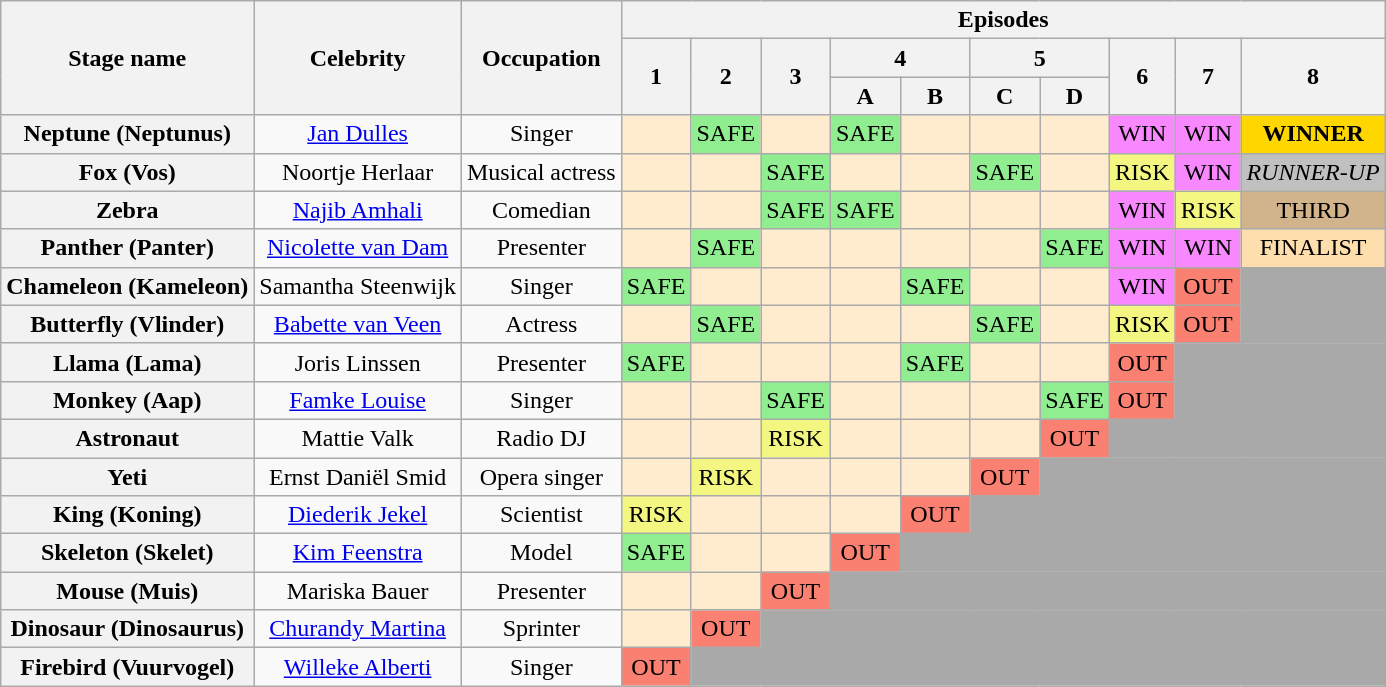<table class="wikitable" style="text-align:center; ">
<tr>
<th rowspan=3>Stage name</th>
<th rowspan=3>Celebrity</th>
<th rowspan=3>Occupation</th>
<th colspan="15">Episodes</th>
</tr>
<tr>
<th rowspan="2">1</th>
<th rowspan="2">2</th>
<th rowspan="2">3</th>
<th colspan="2">4</th>
<th colspan="2">5</th>
<th rowspan="2">6</th>
<th rowspan="2">7</th>
<th rowspan="2">8</th>
</tr>
<tr>
<th>A</th>
<th>B</th>
<th>C</th>
<th>D</th>
</tr>
<tr>
<th>Neptune (Neptunus)</th>
<td><a href='#'>Jan Dulles</a></td>
<td>Singer</td>
<td bgcolor="#FFEBCD"></td>
<td bgcolor="lightgreen">SAFE</td>
<td bgcolor="#FFEBCD"></td>
<td bgcolor=lightgreen>SAFE</td>
<td bgcolor="#FFEBCD"></td>
<td bgcolor="#FFEBCD"></td>
<td bgcolor="#FFEBCD"></td>
<td bgcolor="#F888FD">WIN</td>
<td bgcolor="#F888FD">WIN</td>
<td bgcolor="gold"><strong>WINNER</strong></td>
</tr>
<tr>
<th>Fox (Vos)</th>
<td>Noortje Herlaar</td>
<td>Musical actress</td>
<td bgcolor="#FFEBCD"></td>
<td bgcolor="#FFEBCD"></td>
<td bgcolor="lightgreen">SAFE</td>
<td bgcolor="#FFEBCD"></td>
<td bgcolor="#FFEBCD"></td>
<td bgcolor=lightgreen>SAFE</td>
<td bgcolor="#FFEBCD"></td>
<td bgcolor="#F3F781">RISK</td>
<td bgcolor="F888FD">WIN</td>
<td bgcolor="silver"><em>RUNNER-UP</em></td>
</tr>
<tr>
<th>Zebra</th>
<td><a href='#'>Najib Amhali</a></td>
<td>Comedian</td>
<td bgcolor="#FFEBCD"></td>
<td bgcolor="#FFEBCD"></td>
<td bgcolor=lightgreen>SAFE</td>
<td bgcolor=lightgreen>SAFE</td>
<td bgcolor="#FFEBCD"></td>
<td bgcolor="#FFEBCD"></td>
<td bgcolor="#FFEBCD"></td>
<td bgcolor="F888FD">WIN</td>
<td bgcolor="F3F781">RISK</td>
<td bgcolor="tan">THIRD</td>
</tr>
<tr>
<th>Panther (Panter)</th>
<td><a href='#'>Nicolette van Dam</a></td>
<td>Presenter</td>
<td bgcolor="#FFEBCD"></td>
<td bgcolor="lightgreen">SAFE</td>
<td bgcolor="#FFEBCD"></td>
<td bgcolor="#FFEBCD"></td>
<td bgcolor="#FFEBCD"></td>
<td bgcolor="#FFEBCD"></td>
<td bgcolor=lightgreen>SAFE</td>
<td bgcolor="F888FD">WIN</td>
<td bgcolor="F888FD">WIN</td>
<td bgcolor="navajowhite">FINALIST</td>
</tr>
<tr>
<th>Chameleon (Kameleon)</th>
<td>Samantha Steenwijk</td>
<td>Singer</td>
<td bgcolor=lightgreen>SAFE</td>
<td bgcolor="#FFEBCD"></td>
<td bgcolor="#FFEBCD"></td>
<td bgcolor="#FFEBCD"></td>
<td bgcolor="lightgreen">SAFE</td>
<td bgcolor="#FFEBCD"></td>
<td bgcolor="#FFEBCD"></td>
<td bgcolor="F888FD">WIN</td>
<td bgcolor="salmon">OUT</td>
<td bgcolor=darkgrey colspan="1"></td>
</tr>
<tr>
<th>Butterfly (Vlinder)</th>
<td><a href='#'>Babette van Veen</a></td>
<td>Actress</td>
<td bgcolor="#FFEBCD"></td>
<td bgcolor="lightgreen">SAFE</td>
<td bgcolor="#FFEBCD"></td>
<td bgcolor="#FFEBCD"></td>
<td bgcolor="#FFEBCD"></td>
<td bgcolor=lightgreen>SAFE</td>
<td bgcolor="#FFEBCD"></td>
<td bgcolor="#F3F781">RISK</td>
<td bgcolor="salmon">OUT</td>
<td bgcolor=darkgrey colspan="1"></td>
</tr>
<tr>
<th>Llama (Lama)</th>
<td>Joris Linssen</td>
<td>Presenter</td>
<td bgcolor=lightgreen>SAFE</td>
<td bgcolor="#FFEBCD"></td>
<td bgcolor="#FFEBCD"></td>
<td bgcolor="#FFEBCD"></td>
<td bgcolor="lightgreen">SAFE</td>
<td bgcolor="#FFEBCD"></td>
<td bgcolor="#FFEBCD"></td>
<td bgcolor="salmon">OUT</td>
<td bgcolor=darkgrey colspan="2"></td>
</tr>
<tr>
<th>Monkey (Aap)</th>
<td><a href='#'>Famke Louise</a></td>
<td>Singer</td>
<td bgcolor="#FFEBCD"></td>
<td bgcolor="#FFEBCD"></td>
<td bgcolor="lightgreen">SAFE</td>
<td bgcolor="#FFEBCD"></td>
<td bgcolor="#FFEBCD"></td>
<td bgcolor="#FFEBCD"></td>
<td bgcolor=lightgreen>SAFE</td>
<td bgcolor="salmon">OUT</td>
<td bgcolor=darkgrey colspan="5"></td>
</tr>
<tr>
<th>Astronaut</th>
<td>Mattie Valk</td>
<td>Radio DJ</td>
<td bgcolor="#FFEBCD"></td>
<td bgcolor="#FFEBCD"></td>
<td bgcolor="#F3F781">RISK</td>
<td bgcolor="#FFEBCD"></td>
<td bgcolor="#FFEBCD"></td>
<td bgcolor="#FFEBCD"></td>
<td bgcolor="salmon">OUT</td>
<td bgcolor=darkgrey colspan="8"></td>
</tr>
<tr>
<th>Yeti</th>
<td>Ernst Daniël Smid</td>
<td>Opera singer</td>
<td bgcolor="#FFEBCD"></td>
<td bgcolor="#F3F781">RISK</td>
<td bgcolor="#FFEBCD"></td>
<td bgcolor="#FFEBCD"></td>
<td bgcolor="#FFEBCD"></td>
<td bgcolor="salmon">OUT</td>
<td bgcolor=darkgrey colspan="9"></td>
</tr>
<tr>
<th>King (Koning)</th>
<td><a href='#'>Diederik Jekel</a></td>
<td>Scientist</td>
<td bgcolor="#F3F781">RISK</td>
<td bgcolor="#FFEBCD"></td>
<td bgcolor="#FFEBCD"></td>
<td bgcolor="#FFEBCD"></td>
<td bgcolor="salmon">OUT</td>
<td bgcolor=darkgrey colspan="10"></td>
</tr>
<tr>
<th>Skeleton (Skelet)</th>
<td><a href='#'>Kim Feenstra</a></td>
<td>Model</td>
<td bgcolor=lightgreen>SAFE</td>
<td bgcolor="#FFEBCD"></td>
<td bgcolor="#FFEBCD"></td>
<td bgcolor="salmon">OUT</td>
<td bgcolor=darkgrey colspan="11"></td>
</tr>
<tr>
<th>Mouse (Muis)</th>
<td>Mariska Bauer</td>
<td>Presenter</td>
<td bgcolor="#FFEBCD"></td>
<td bgcolor="#FFEBCD"></td>
<td bgcolor="salmon">OUT</td>
<td bgcolor=darkgrey colspan="12"></td>
</tr>
<tr>
<th>Dinosaur (Dinosaurus)</th>
<td><a href='#'>Churandy Martina</a></td>
<td>Sprinter</td>
<td bgcolor="#FFEBCD"></td>
<td bgcolor="salmon">OUT</td>
<td bgcolor=darkgrey colspan="13"></td>
</tr>
<tr>
<th>Firebird (Vuurvogel)</th>
<td><a href='#'>Willeke Alberti</a></td>
<td>Singer</td>
<td bgcolor="salmon">OUT</td>
<td bgcolor=darkgrey colspan="14"></td>
</tr>
</table>
